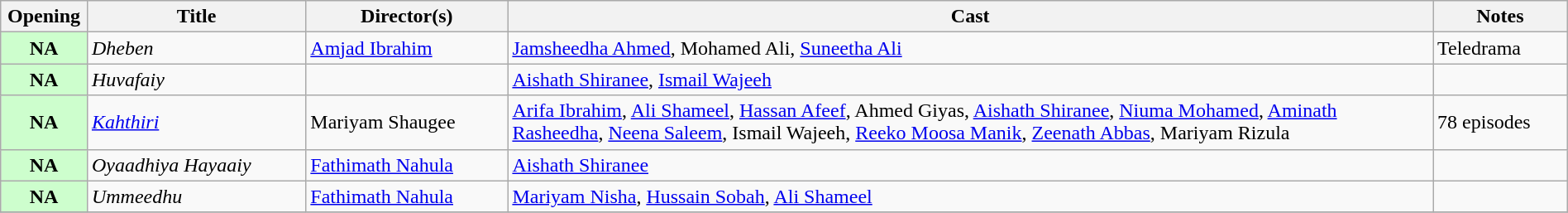<table class="wikitable plainrowheaders" width="100%">
<tr>
<th scope="col" width="4%">Opening</th>
<th scope="col" width=13%>Title</th>
<th scope="col" width=12%>Director(s)</th>
<th scope="col" width=55%>Cast</th>
<th scope="col" width=8%>Notes</th>
</tr>
<tr>
<td style="text-align:center; textcolor:#000; background:#cdfecd;"><strong>NA</strong></td>
<td><em>Dheben</em></td>
<td><a href='#'>Amjad Ibrahim</a></td>
<td><a href='#'>Jamsheedha Ahmed</a>, Mohamed Ali, <a href='#'>Suneetha Ali</a></td>
<td>Teledrama</td>
</tr>
<tr>
<td style="text-align:center; textcolor:#000; background:#cdfecd;"><strong>NA</strong></td>
<td><em>Huvafaiy</em></td>
<td></td>
<td><a href='#'>Aishath Shiranee</a>, <a href='#'>Ismail Wajeeh</a></td>
<td></td>
</tr>
<tr>
<td style="text-align:center; textcolor:#000; background:#cdfecd;"><strong>NA</strong></td>
<td><em><a href='#'>Kahthiri</a></em></td>
<td>Mariyam Shaugee</td>
<td><a href='#'>Arifa Ibrahim</a>, <a href='#'>Ali Shameel</a>, <a href='#'>Hassan Afeef</a>, Ahmed Giyas, <a href='#'>Aishath Shiranee</a>, <a href='#'>Niuma Mohamed</a>, <a href='#'>Aminath Rasheedha</a>, <a href='#'>Neena Saleem</a>, Ismail Wajeeh, <a href='#'>Reeko Moosa Manik</a>, <a href='#'>Zeenath Abbas</a>, Mariyam Rizula</td>
<td>78 episodes</td>
</tr>
<tr>
<td style="text-align:center; textcolor:#000; background:#cdfecd;"><strong>NA</strong></td>
<td><em>Oyaadhiya Hayaaiy</em></td>
<td><a href='#'>Fathimath Nahula</a></td>
<td><a href='#'>Aishath Shiranee</a></td>
<td></td>
</tr>
<tr>
<td style="text-align:center; textcolor:#000; background:#cdfecd;"><strong>NA</strong></td>
<td><em>Ummeedhu</em></td>
<td><a href='#'>Fathimath Nahula</a></td>
<td><a href='#'>Mariyam Nisha</a>, <a href='#'>Hussain Sobah</a>, <a href='#'>Ali Shameel</a></td>
<td></td>
</tr>
<tr>
</tr>
</table>
